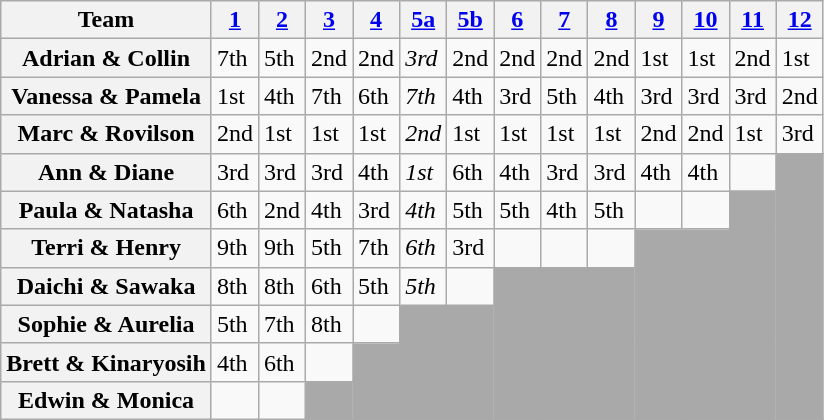<table class="wikitable sortable" style="text-align:left;">
<tr>
<th scope="col" class="unsortable">Team</th>
<th scope="col"><a href='#'>1</a></th>
<th scope="col"><a href='#'>2</a></th>
<th scope="col"><a href='#'>3</a></th>
<th scope="col"><a href='#'>4</a></th>
<th scope="col"><a href='#'>5a</a><span></span></th>
<th scope="col"><a href='#'>5b</a></th>
<th scope="col"><a href='#'>6</a></th>
<th scope="col"><a href='#'>7</a></th>
<th scope="col"><a href='#'>8</a><span></span></th>
<th scope="col"><a href='#'>9</a></th>
<th scope="col"><a href='#'>10</a></th>
<th scope="col"><a href='#'>11</a></th>
<th scope="col"><a href='#'>12</a></th>
</tr>
<tr>
<th>Adrian & Collin</th>
<td>7th</td>
<td>5th</td>
<td>2nd</td>
<td>2nd</td>
<td><em>3rd</em></td>
<td>2nd</td>
<td>2nd</td>
<td>2nd</td>
<td>2nd</td>
<td>1st</td>
<td>1st</td>
<td>2nd</td>
<td>1st</td>
</tr>
<tr>
<th>Vanessa & Pamela</th>
<td>1st</td>
<td>4th</td>
<td>7th</td>
<td>6th</td>
<td><em>7th</em></td>
<td>4th</td>
<td>3rd</td>
<td>5th</td>
<td>4th</td>
<td>3rd</td>
<td>3rd</td>
<td>3rd</td>
<td>2nd</td>
</tr>
<tr>
<th>Marc & Rovilson</th>
<td>2nd</td>
<td>1st</td>
<td>1st</td>
<td>1st</td>
<td><em>2nd</em></td>
<td>1st</td>
<td>1st</td>
<td>1st</td>
<td>1st</td>
<td>2nd</td>
<td>2nd</td>
<td>1st</td>
<td>3rd</td>
</tr>
<tr>
<th>Ann & Diane</th>
<td>3rd</td>
<td>3rd</td>
<td>3rd</td>
<td>4th</td>
<td><em>1st</em></td>
<td>6th</td>
<td>4th</td>
<td>3rd</td>
<td>3rd</td>
<td>4th</td>
<td>4th</td>
<td></td>
<td rowspan="7" style="background:darkgrey;"></td>
</tr>
<tr>
<th>Paula & Natasha</th>
<td>6th</td>
<td>2nd</td>
<td>4th</td>
<td>3rd</td>
<td><em>4th</em></td>
<td>5th</td>
<td>5th</td>
<td>4th</td>
<td>5th</td>
<td></td>
<td></td>
<td rowspan="6" style="background:darkgrey;"></td>
</tr>
<tr>
<th>Terri & Henry</th>
<td>9th</td>
<td>9th</td>
<td>5th</td>
<td>7th</td>
<td><em>6th</em></td>
<td>3rd</td>
<td></td>
<td></td>
<td></td>
<td rowspan="5" colspan="2" style="background:darkgrey;"></td>
</tr>
<tr>
<th>Daichi & Sawaka</th>
<td>8th</td>
<td>8th</td>
<td>6th</td>
<td>5th</td>
<td><em>5th</em></td>
<td></td>
<td rowspan="4" colspan="3" style="background:darkgrey;"></td>
</tr>
<tr>
<th>Sophie & Aurelia</th>
<td>5th</td>
<td>7th</td>
<td>8th</td>
<td></td>
<td rowspan="3" colspan="2" style="background:darkgrey;"></td>
</tr>
<tr>
<th>Brett & Kinaryosih</th>
<td>4th</td>
<td>6th</td>
<td></td>
<td rowspan="2" style="background:darkgrey;"></td>
</tr>
<tr>
<th>Edwin & Monica</th>
<td></td>
<td></td>
<td rowspan="1" style="background:darkgrey;"></td>
</tr>
</table>
